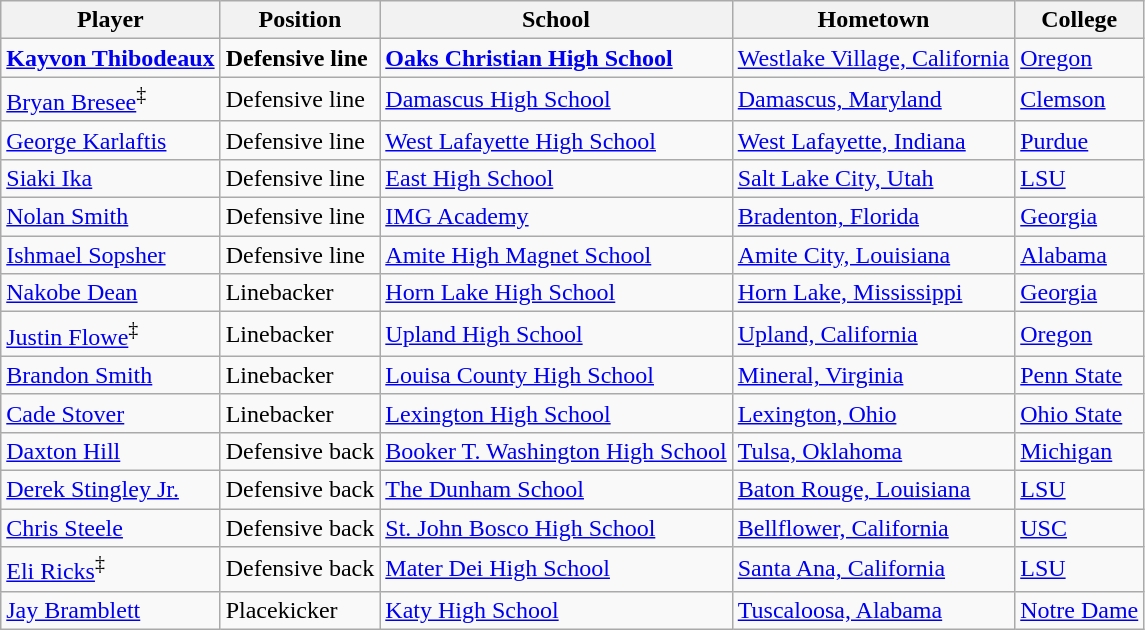<table class="wikitable">
<tr>
<th>Player</th>
<th>Position</th>
<th>School</th>
<th>Hometown</th>
<th>College</th>
</tr>
<tr>
<td><strong><a href='#'>Kayvon Thibodeaux</a></strong></td>
<td><strong>Defensive line</strong></td>
<td><strong><a href='#'>Oaks Christian High School</a></strong></td>
<td><a href='#'>Westlake Village, California</a></td>
<td><a href='#'>Oregon</a></td>
</tr>
<tr>
<td><a href='#'>Bryan Bresee</a><sup>‡</sup></td>
<td>Defensive line</td>
<td><a href='#'>Damascus High School</a></td>
<td><a href='#'>Damascus, Maryland</a></td>
<td><a href='#'>Clemson</a></td>
</tr>
<tr>
<td><a href='#'>George Karlaftis</a></td>
<td>Defensive line</td>
<td><a href='#'>West Lafayette High School</a></td>
<td><a href='#'>West Lafayette, Indiana</a></td>
<td><a href='#'>Purdue</a></td>
</tr>
<tr>
<td><a href='#'>Siaki Ika</a></td>
<td>Defensive line</td>
<td><a href='#'>East High School</a></td>
<td><a href='#'>Salt Lake City, Utah</a></td>
<td><a href='#'>LSU</a></td>
</tr>
<tr>
<td><a href='#'>Nolan Smith</a></td>
<td>Defensive line</td>
<td><a href='#'>IMG Academy</a></td>
<td><a href='#'>Bradenton, Florida</a></td>
<td><a href='#'>Georgia</a></td>
</tr>
<tr>
<td><a href='#'>Ishmael Sopsher</a></td>
<td>Defensive line</td>
<td><a href='#'>Amite High Magnet School</a></td>
<td><a href='#'>Amite City, Louisiana</a></td>
<td><a href='#'>Alabama</a></td>
</tr>
<tr>
<td><a href='#'>Nakobe Dean</a></td>
<td>Linebacker</td>
<td><a href='#'>Horn Lake High School</a></td>
<td><a href='#'>Horn Lake, Mississippi</a></td>
<td><a href='#'>Georgia</a></td>
</tr>
<tr>
<td><a href='#'>Justin Flowe</a><sup>‡</sup></td>
<td>Linebacker</td>
<td><a href='#'>Upland High School</a></td>
<td><a href='#'>Upland, California</a></td>
<td><a href='#'>Oregon</a></td>
</tr>
<tr>
<td><a href='#'>Brandon Smith</a></td>
<td>Linebacker</td>
<td><a href='#'>Louisa County High School</a></td>
<td><a href='#'>Mineral, Virginia</a></td>
<td><a href='#'>Penn State</a></td>
</tr>
<tr>
<td><a href='#'>Cade Stover</a></td>
<td>Linebacker</td>
<td><a href='#'>Lexington High School</a></td>
<td><a href='#'>Lexington, Ohio</a></td>
<td><a href='#'>Ohio State</a></td>
</tr>
<tr>
<td><a href='#'>Daxton Hill</a></td>
<td>Defensive back</td>
<td><a href='#'>Booker T. Washington High School</a></td>
<td><a href='#'>Tulsa, Oklahoma</a></td>
<td><a href='#'>Michigan</a></td>
</tr>
<tr>
<td><a href='#'>Derek Stingley Jr.</a></td>
<td>Defensive back</td>
<td><a href='#'>The Dunham School</a></td>
<td><a href='#'>Baton Rouge, Louisiana</a></td>
<td><a href='#'>LSU</a></td>
</tr>
<tr>
<td><a href='#'>Chris Steele</a></td>
<td>Defensive back</td>
<td><a href='#'>St. John Bosco High School</a></td>
<td><a href='#'>Bellflower, California</a></td>
<td><a href='#'>USC</a></td>
</tr>
<tr>
<td><a href='#'>Eli Ricks</a><sup>‡</sup></td>
<td>Defensive back</td>
<td><a href='#'>Mater Dei High School</a></td>
<td><a href='#'>Santa Ana, California</a></td>
<td><a href='#'>LSU</a></td>
</tr>
<tr>
<td><a href='#'>Jay Bramblett</a></td>
<td>Placekicker</td>
<td><a href='#'>Katy High School</a></td>
<td><a href='#'>Tuscaloosa, Alabama</a></td>
<td><a href='#'>Notre Dame</a></td>
</tr>
</table>
